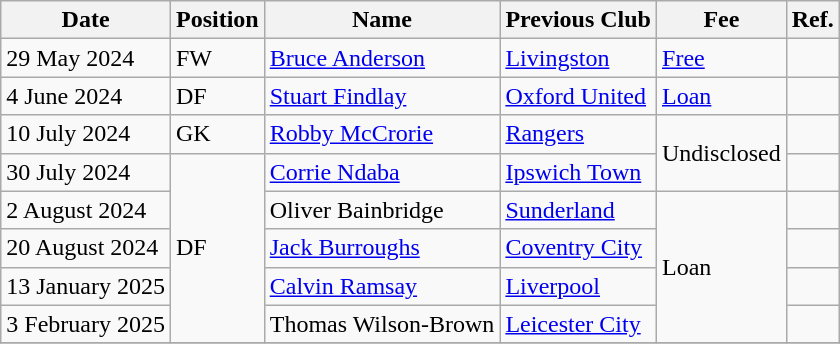<table class="wikitable">
<tr>
<th>Date</th>
<th>Position</th>
<th>Name</th>
<th>Previous Club</th>
<th>Fee</th>
<th>Ref.</th>
</tr>
<tr>
<td>29 May 2024</td>
<td>FW</td>
<td><a href='#'>Bruce Anderson</a></td>
<td><a href='#'>Livingston</a></td>
<td><a href='#'>Free</a></td>
<td></td>
</tr>
<tr>
<td>4 June 2024</td>
<td>DF</td>
<td><a href='#'>Stuart Findlay</a></td>
<td> <a href='#'>Oxford United</a></td>
<td><a href='#'>Loan</a></td>
<td></td>
</tr>
<tr>
<td>10 July 2024</td>
<td>GK</td>
<td><a href='#'>Robby McCrorie</a></td>
<td><a href='#'>Rangers</a></td>
<td rowspan=2>Undisclosed</td>
<td></td>
</tr>
<tr>
<td>30 July 2024</td>
<td rowspan=5>DF</td>
<td> <a href='#'>Corrie Ndaba</a></td>
<td> <a href='#'>Ipswich Town</a></td>
<td></td>
</tr>
<tr>
<td>2 August 2024</td>
<td> Oliver Bainbridge</td>
<td> <a href='#'>Sunderland</a></td>
<td rowspan=4>Loan</td>
<td></td>
</tr>
<tr>
<td>20 August 2024</td>
<td><a href='#'>Jack Burroughs</a></td>
<td> <a href='#'>Coventry City</a></td>
<td></td>
</tr>
<tr>
<td>13 January 2025</td>
<td><a href='#'>Calvin Ramsay</a></td>
<td> <a href='#'>Liverpool</a></td>
<td></td>
</tr>
<tr>
<td>3 February 2025</td>
<td> Thomas Wilson-Brown</td>
<td> <a href='#'>Leicester City</a></td>
<td></td>
</tr>
<tr>
</tr>
</table>
